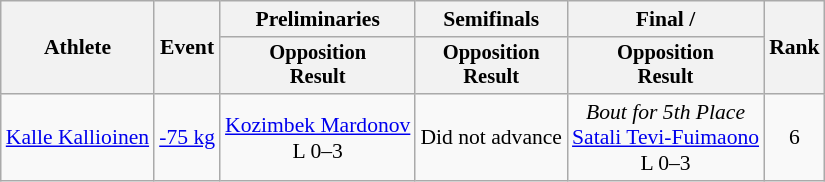<table class="wikitable" style="font-size:90%;">
<tr>
<th rowspan=2>Athlete</th>
<th rowspan=2>Event</th>
<th>Preliminaries</th>
<th>Semifinals</th>
<th>Final / </th>
<th rowspan=2>Rank</th>
</tr>
<tr style="font-size:95%">
<th>Opposition<br>Result</th>
<th>Opposition<br>Result</th>
<th>Opposition<br>Result</th>
</tr>
<tr align=center>
<td align=left><a href='#'>Kalle Kallioinen</a></td>
<td align=left><a href='#'>-75 kg</a></td>
<td> <a href='#'>Kozimbek Mardonov</a><br>L 0–3</td>
<td>Did not advance</td>
<td><em>Bout for 5th Place</em><br> <a href='#'>Satali Tevi-Fuimaono</a><br>L 0–3</td>
<td>6</td>
</tr>
</table>
